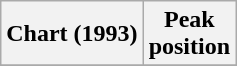<table class="wikitable">
<tr>
<th>Chart (1993)</th>
<th>Peak<br>position</th>
</tr>
<tr>
</tr>
</table>
